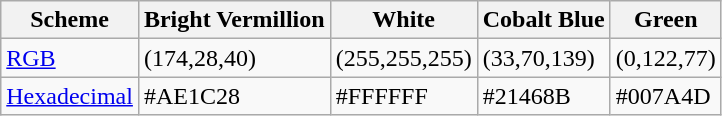<table class="wikitable">
<tr>
<th>Scheme</th>
<th>Bright Vermillion</th>
<th>White</th>
<th>Cobalt Blue</th>
<th>Green</th>
</tr>
<tr>
<td><a href='#'>RGB</a></td>
<td>(174,28,40)</td>
<td>(255,255,255)</td>
<td>(33,70,139)</td>
<td>(0,122,77)</td>
</tr>
<tr>
<td><a href='#'>Hexadecimal</a></td>
<td>#AE1C28</td>
<td>#FFFFFF</td>
<td>#21468B</td>
<td>#007A4D</td>
</tr>
</table>
